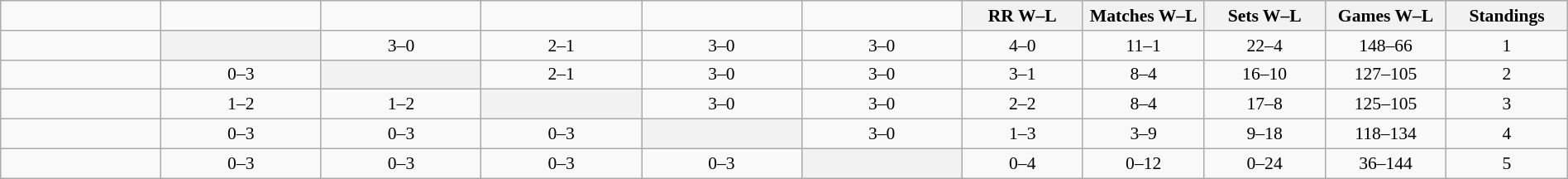<table class="wikitable" style="width: 100%; text-align:center; font-size:90%">
<tr>
<td width=108></td>
<td width=108></td>
<td width=108></td>
<td width=108></td>
<td width=108></td>
<td width=108></td>
<th width=80>RR W–L</th>
<th width=80>Matches W–L</th>
<th width=80>Sets W–L</th>
<th width=80>Games W–L</th>
<th width=80>Standings</th>
</tr>
<tr>
<td style="text-align:left;"></td>
<th bgcolor="ededed"></th>
<td>3–0</td>
<td>2–1</td>
<td>3–0</td>
<td>3–0</td>
<td>4–0</td>
<td>11–1</td>
<td>22–4</td>
<td>148–66</td>
<td>1</td>
</tr>
<tr>
<td style="text-align:left;"></td>
<td>0–3</td>
<th bgcolor="ededed"></th>
<td>2–1</td>
<td>3–0</td>
<td>3–0</td>
<td>3–1</td>
<td>8–4</td>
<td>16–10</td>
<td>127–105</td>
<td>2</td>
</tr>
<tr>
<td style="text-align:left;"></td>
<td>1–2</td>
<td>1–2</td>
<th bgcolor="ededed"></th>
<td>3–0</td>
<td>3–0</td>
<td>2–2</td>
<td>8–4</td>
<td>17–8</td>
<td>125–105</td>
<td>3</td>
</tr>
<tr>
<td style="text-align:left;"></td>
<td>0–3</td>
<td>0–3</td>
<td>0–3</td>
<th bgcolor="ededed"></th>
<td>3–0</td>
<td>1–3</td>
<td>3–9</td>
<td>9–18</td>
<td>118–134</td>
<td>4</td>
</tr>
<tr>
<td style="text-align:left;"></td>
<td>0–3</td>
<td>0–3</td>
<td>0–3</td>
<td>0–3</td>
<th bgcolor="ededed"></th>
<td>0–4</td>
<td>0–12</td>
<td>0–24</td>
<td>36–144</td>
<td>5</td>
</tr>
</table>
